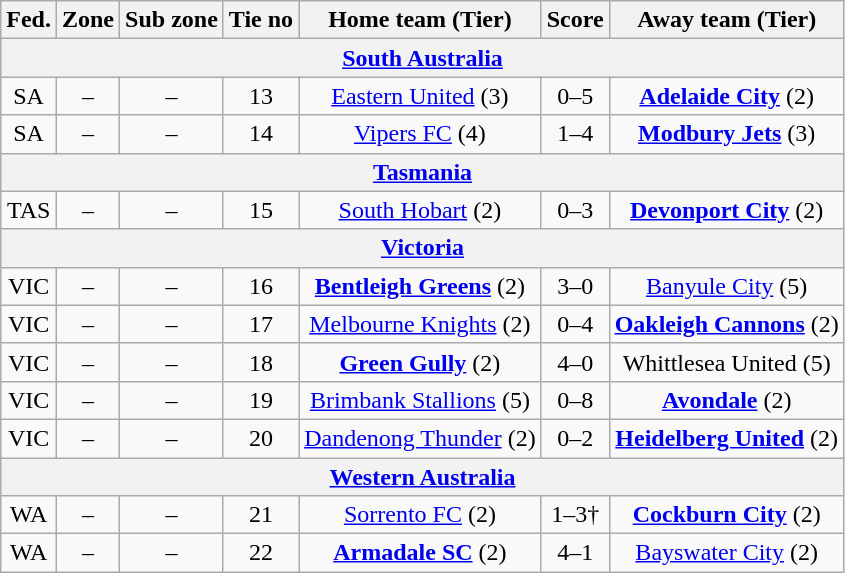<table class="wikitable" style="text-align:center">
<tr>
<th>Fed.</th>
<th>Zone</th>
<th>Sub zone</th>
<th>Tie no</th>
<th>Home team (Tier)</th>
<th>Score</th>
<th>Away team (Tier)</th>
</tr>
<tr>
<th colspan=7><a href='#'>South Australia</a></th>
</tr>
<tr>
<td>SA</td>
<td>–</td>
<td>–</td>
<td>13</td>
<td><a href='#'>Eastern United</a> (3)</td>
<td>0–5</td>
<td><strong><a href='#'>Adelaide City</a></strong> (2)</td>
</tr>
<tr>
<td>SA</td>
<td>–</td>
<td>–</td>
<td>14</td>
<td><a href='#'>Vipers FC</a> (4)</td>
<td>1–4</td>
<td><strong><a href='#'>Modbury Jets</a></strong> (3)</td>
</tr>
<tr>
<th colspan=7><a href='#'>Tasmania</a></th>
</tr>
<tr>
<td>TAS</td>
<td>–</td>
<td>–</td>
<td>15</td>
<td><a href='#'>South Hobart</a> (2)</td>
<td>0–3</td>
<td><strong><a href='#'>Devonport City</a></strong> (2)</td>
</tr>
<tr>
<th colspan=7><a href='#'>Victoria</a></th>
</tr>
<tr>
<td>VIC</td>
<td>–</td>
<td>–</td>
<td>16</td>
<td><strong><a href='#'>Bentleigh Greens</a></strong> (2)</td>
<td>3–0</td>
<td><a href='#'>Banyule City</a> (5)</td>
</tr>
<tr>
<td>VIC</td>
<td>–</td>
<td>–</td>
<td>17</td>
<td><a href='#'>Melbourne Knights</a> (2)</td>
<td>0–4</td>
<td><strong><a href='#'>Oakleigh Cannons</a></strong> (2)</td>
</tr>
<tr>
<td>VIC</td>
<td>–</td>
<td>–</td>
<td>18</td>
<td><strong><a href='#'>Green Gully</a></strong> (2)</td>
<td>4–0</td>
<td>Whittlesea United (5)</td>
</tr>
<tr>
<td>VIC</td>
<td>–</td>
<td>–</td>
<td>19</td>
<td><a href='#'>Brimbank Stallions</a> (5)</td>
<td>0–8</td>
<td><strong><a href='#'>Avondale</a></strong> (2)</td>
</tr>
<tr>
<td>VIC</td>
<td>–</td>
<td>–</td>
<td>20</td>
<td><a href='#'>Dandenong Thunder</a> (2)</td>
<td>0–2</td>
<td><strong><a href='#'>Heidelberg United</a></strong> (2)</td>
</tr>
<tr>
<th colspan=7><a href='#'>Western Australia</a></th>
</tr>
<tr>
<td>WA</td>
<td>–</td>
<td>–</td>
<td>21</td>
<td><a href='#'>Sorrento FC</a> (2)</td>
<td>1–3†</td>
<td><strong><a href='#'>Cockburn City</a></strong> (2)</td>
</tr>
<tr>
<td>WA</td>
<td>–</td>
<td>–</td>
<td>22</td>
<td><strong><a href='#'>Armadale SC</a></strong> (2)</td>
<td>4–1</td>
<td><a href='#'>Bayswater City</a> (2)</td>
</tr>
</table>
